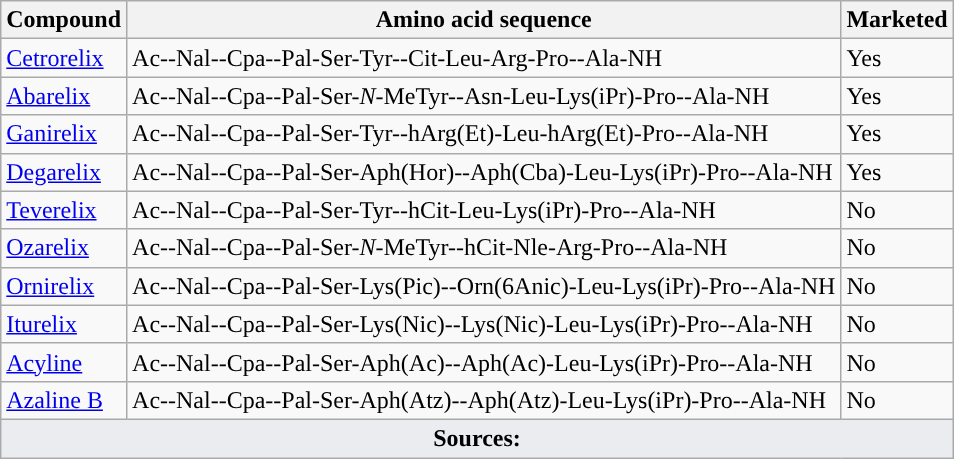<table class="wikitable mw-collapsible mw-collapsed" style="margin-left: auto; margin-right: auto; border: none;">
<tr>
<th>Compound</th>
<th>Amino acid sequence</th>
<th>Marketed</th>
</tr>
<tr>
<td><a href='#'>Cetrorelix</a></td>
<td>Ac--Nal--Cpa--Pal-Ser-Tyr--Cit-Leu-Arg-Pro--Ala-NH</td>
<td>Yes</td>
</tr>
<tr>
<td><a href='#'>Abarelix</a></td>
<td>Ac--Nal--Cpa--Pal-Ser-<em>N</em>-MeTyr--Asn-Leu-Lys(iPr)-Pro--Ala-NH</td>
<td>Yes</td>
</tr>
<tr>
<td><a href='#'>Ganirelix</a></td>
<td>Ac--Nal--Cpa--Pal-Ser-Tyr--hArg(Et)-Leu-hArg(Et)-Pro--Ala-NH</td>
<td>Yes</td>
</tr>
<tr>
<td><a href='#'>Degarelix</a></td>
<td>Ac--Nal--Cpa--Pal-Ser-Aph(Hor)--Aph(Cba)-Leu-Lys(iPr)-Pro--Ala-NH</td>
<td>Yes</td>
</tr>
<tr>
<td><a href='#'>Teverelix</a></td>
<td>Ac--Nal--Cpa--Pal-Ser-Tyr--hCit-Leu-Lys(iPr)-Pro--Ala-NH</td>
<td>No</td>
</tr>
<tr>
<td><a href='#'>Ozarelix</a></td>
<td>Ac--Nal--Cpa--Pal-Ser-<em>N</em>-MeTyr--hCit-Nle-Arg-Pro--Ala-NH</td>
<td>No</td>
</tr>
<tr>
<td><a href='#'>Ornirelix</a></td>
<td>Ac--Nal--Cpa--Pal-Ser-Lys(Pic)--Orn(6Anic)-Leu-Lys(iPr)-Pro--Ala-NH</td>
<td>No</td>
</tr>
<tr>
<td><a href='#'>Iturelix</a></td>
<td>Ac--Nal--Cpa--Pal-Ser-Lys(Nic)--Lys(Nic)-Leu-Lys(iPr)-Pro--Ala-NH</td>
<td>No</td>
</tr>
<tr>
<td><a href='#'>Acyline</a></td>
<td>Ac--Nal--Cpa--Pal-Ser-Aph(Ac)--Aph(Ac)-Leu-Lys(iPr)-Pro--Ala-NH</td>
<td>No</td>
</tr>
<tr>
<td><a href='#'>Azaline B</a></td>
<td>Ac--Nal--Cpa--Pal-Ser-Aph(Atz)--Aph(Atz)-Leu-Lys(iPr)-Pro--Ala-NH</td>
<td>No</td>
</tr>
<tr class="sortbottom">
<td colspan="3" style="width: 1px; background-color:#eaecf0; text-align: center;"><strong>Sources:</strong> </td>
</tr>
</table>
